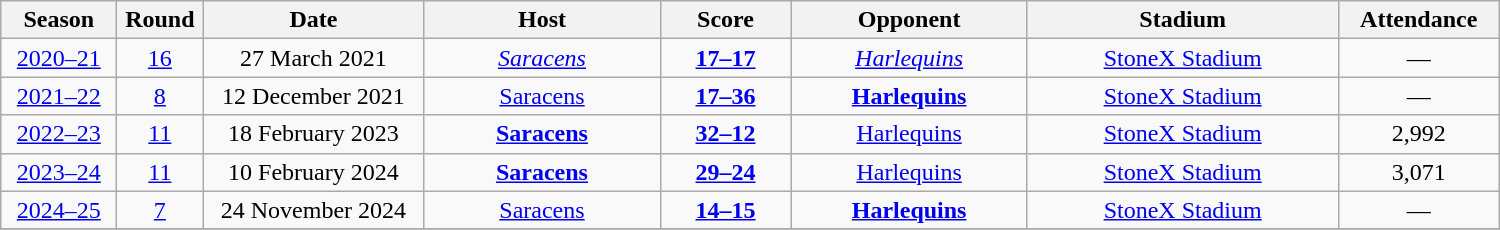<table class="wikitable" style="text-align:center;">
<tr>
<th style="width:70px">Season</th>
<th style="width:50px">Round</th>
<th style="width:140px">Date</th>
<th style="width:150px">Host</th>
<th style="width:80px">Score</th>
<th style="width:150px">Opponent</th>
<th style="width:200px">Stadium</th>
<th style="width:100px">Attendance</th>
</tr>
<tr>
<td><a href='#'>2020–21</a></td>
<td><a href='#'>16</a></td>
<td>27 March 2021</td>
<td><em><a href='#'>Saracens</a></em></td>
<td><strong><a href='#'>17–17</a></strong></td>
<td><em><a href='#'>Harlequins</a></em></td>
<td><a href='#'>StoneX Stadium</a></td>
<td>—</td>
</tr>
<tr>
<td><a href='#'>2021–22</a></td>
<td><a href='#'>8</a></td>
<td>12 December 2021</td>
<td><a href='#'>Saracens</a></td>
<td><strong><a href='#'>17–36</a></strong></td>
<td><strong><a href='#'>Harlequins</a></strong></td>
<td><a href='#'>StoneX Stadium</a></td>
<td>—</td>
</tr>
<tr>
<td><a href='#'>2022–23</a></td>
<td><a href='#'>11</a></td>
<td>18 February 2023</td>
<td><strong><a href='#'>Saracens</a></strong></td>
<td><strong><a href='#'>32–12</a></strong></td>
<td><a href='#'>Harlequins</a></td>
<td><a href='#'>StoneX Stadium</a></td>
<td>2,992</td>
</tr>
<tr>
<td><a href='#'>2023–24</a></td>
<td><a href='#'>11</a></td>
<td>10 February 2024</td>
<td><strong><a href='#'>Saracens</a></strong></td>
<td><strong><a href='#'>29–24</a></strong></td>
<td><a href='#'>Harlequins</a></td>
<td><a href='#'>StoneX Stadium</a></td>
<td>3,071</td>
</tr>
<tr>
<td><a href='#'>2024–25</a></td>
<td><a href='#'>7</a></td>
<td>24 November 2024</td>
<td><a href='#'>Saracens</a></td>
<td><strong><a href='#'>14–15</a></strong></td>
<td><strong><a href='#'>Harlequins</a></strong></td>
<td><a href='#'>StoneX Stadium</a></td>
<td>—</td>
</tr>
<tr>
</tr>
</table>
